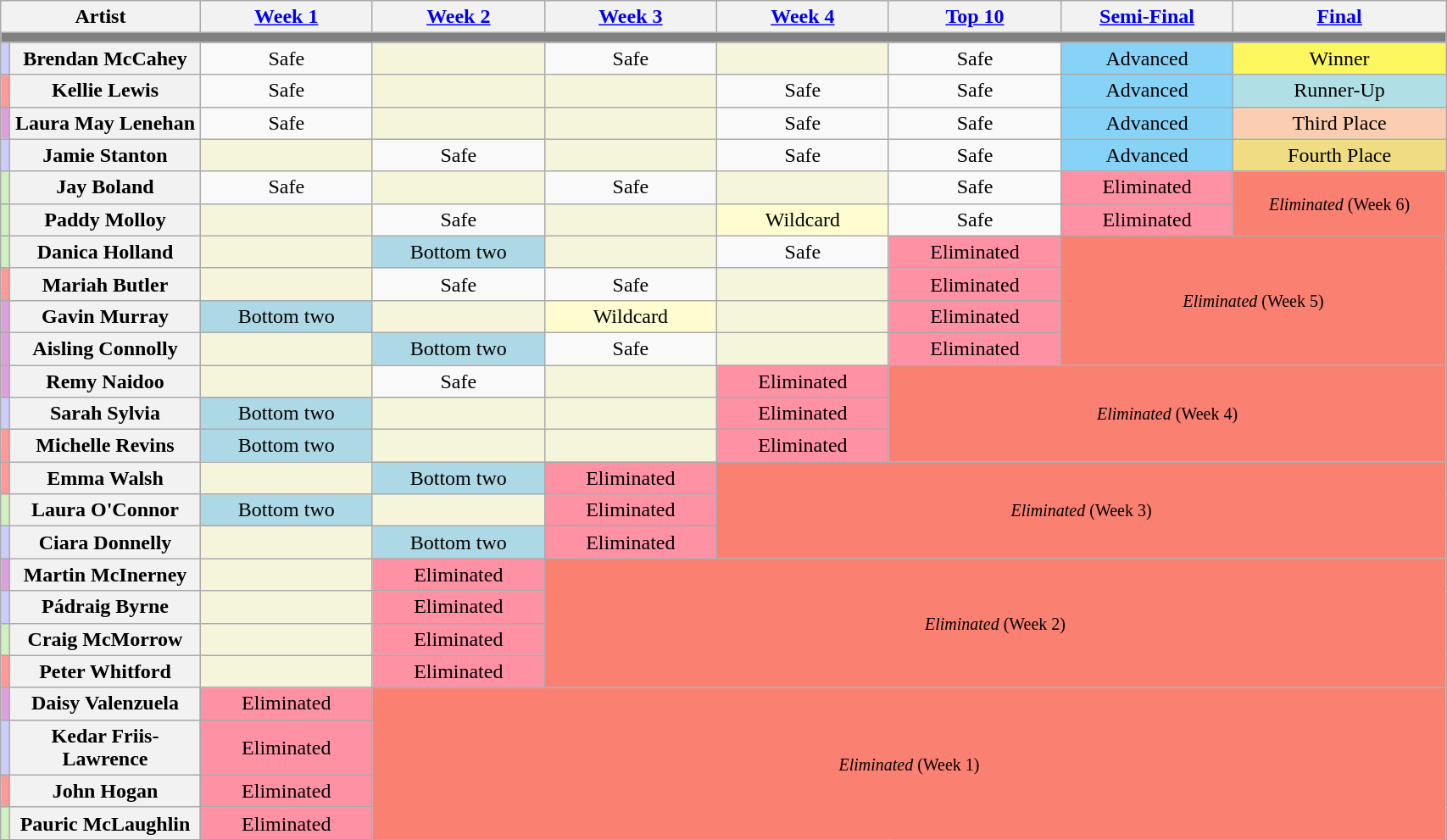<table class="wikitable plainrowheaders" style="text-align:center; width:90%;" font-size:100%;">
<tr>
<th colspan="2">Artist</th>
<th style="width:8em;"><a href='#'>Week 1</a></th>
<th style="width:8em;"><a href='#'>Week 2</a></th>
<th style="width:8em;"><a href='#'>Week 3</a></th>
<th style="width:8em;"><a href='#'>Week 4</a></th>
<th style="width:8em;"><a href='#'>Top 10</a></th>
<th style="width:8em;"><a href='#'>Semi-Final</a></th>
<th style="width:10em;"><a href='#'>Final</a></th>
</tr>
<tr>
<th colspan="12" style="background:grey;"></th>
</tr>
<tr>
<td style="background:#ccf;"></td>
<th>Brendan McCahey</th>
<td>Safe</td>
<td style="background:#F5F5DC"></td>
<td>Safe</td>
<td style="background:#F5F5DC"></td>
<td>Safe</td>
<td style="background:#87D3F8">Advanced</td>
<td style="background:#FCF75E">Winner</td>
</tr>
<tr>
<td style="background:#ff9999;"></td>
<th>Kellie Lewis</th>
<td>Safe</td>
<td style="background:#F5F5DC"></td>
<td style="background:#F5F5DC"></td>
<td>Safe</td>
<td>Safe</td>
<td style="background:#87D3F8">Advanced</td>
<td style="background:#B0E0E6">Runner-Up</td>
</tr>
<tr>
<td style="background:#dda0dd;"></td>
<th>Laura May Lenehan</th>
<td>Safe</td>
<td style="background:#F5F5DC"></td>
<td style="background:#F5F5DC"></td>
<td>Safe</td>
<td>Safe</td>
<td style="background:#87D3F8">Advanced</td>
<td style="background:#FBCEB1">Third Place</td>
</tr>
<tr>
<td style="background:#ccf;"></td>
<th>Jamie Stanton</th>
<td style="background:#F5F5DC"></td>
<td>Safe</td>
<td style="background:#F5F5DC"></td>
<td>Safe</td>
<td>Safe</td>
<td style="background:#87D3F8">Advanced</td>
<td style="background:#F0DC82">Fourth Place</td>
</tr>
<tr>
<td style="background:#d0f0c0;"></td>
<th>Jay Boland</th>
<td>Safe</td>
<td style="background:#F5F5DC"></td>
<td>Safe</td>
<td style="background:#F5F5DC"></td>
<td>Safe</td>
<td style="background:#FF91A4">Eliminated</td>
<td colspan="2" rowspan="2" style="background:salmon"><small><em>Eliminated</em> (Week 6)</small></td>
</tr>
<tr>
<td style="background:#d0f0c0;"></td>
<th>Paddy Molloy</th>
<td style="background:#F5F5DC"></td>
<td>Safe</td>
<td style="background:#F5F5DC"></td>
<td style="background:#FFFDD0">Wildcard</td>
<td>Safe</td>
<td style="background:#FF91A4">Eliminated</td>
</tr>
<tr>
<td style="background:#d0f0c0;"></td>
<th>Danica Holland</th>
<td style="background:#F5F5DC"></td>
<td style="background:lightblue;">Bottom two</td>
<td style="background:#F5F5DC"></td>
<td>Safe</td>
<td style="background:#FF91A4">Eliminated</td>
<td colspan="3" rowspan="4" style="background:salmon"><small><em>Eliminated</em> (Week 5)</small></td>
</tr>
<tr>
<td style="background:#ff9999;"></td>
<th>Mariah Butler</th>
<td style="background:#F5F5DC"></td>
<td>Safe</td>
<td>Safe</td>
<td style="background:#F5F5DC"></td>
<td style="background:#FF91A4">Eliminated</td>
</tr>
<tr>
<td style="background:#dda0dd;"></td>
<th>Gavin Murray</th>
<td style="background:lightblue;">Bottom two</td>
<td style="background:#F5F5DC"></td>
<td style="background:#FFFDD0">Wildcard</td>
<td style="background:#F5F5DC"></td>
<td style="background:#FF91A4">Eliminated</td>
</tr>
<tr>
<td style="background:#dda0dd;"></td>
<th>Aisling Connolly</th>
<td style="background:#F5F5DC"></td>
<td style="background:lightblue;">Bottom two</td>
<td>Safe</td>
<td style="background:#F5F5DC"></td>
<td style="background:#FF91A4">Eliminated</td>
</tr>
<tr>
<td style="background:#dda0dd;"></td>
<th>Remy Naidoo</th>
<td style="background:#F5F5DC"></td>
<td>Safe</td>
<td style="background:#F5F5DC"></td>
<td style="background:#FF91A4">Eliminated</td>
<td colspan="4" rowspan="3" style="background:salmon"><small><em>Eliminated</em> (Week 4)</small></td>
</tr>
<tr>
<td style="background:#ccf;"></td>
<th>Sarah Sylvia</th>
<td style="background:lightblue;">Bottom two</td>
<td style="background:#F5F5DC"></td>
<td style="background:#F5F5DC"></td>
<td style="background:#FF91A4">Eliminated</td>
</tr>
<tr>
<td style="background:#ff9999;"></td>
<th>Michelle Revins</th>
<td style="background:lightblue;">Bottom two</td>
<td style="background:#F5F5DC"></td>
<td style="background:#F5F5DC"></td>
<td style="background:#FF91A4">Eliminated</td>
</tr>
<tr>
<td style="background:#ff9999;"></td>
<th>Emma Walsh</th>
<td style="background:#F5F5DC"></td>
<td style="background:lightblue;">Bottom two</td>
<td style="background:#FF91A4">Eliminated</td>
<td colspan="4" rowspan="3" style="background:salmon"><small><em>Eliminated</em> (Week 3)</small></td>
</tr>
<tr>
<td style="background:#d0f0c0;"></td>
<th>Laura O'Connor</th>
<td style="background:lightblue;">Bottom two</td>
<td style="background:#F5F5DC"></td>
<td style="background:#FF91A4">Eliminated</td>
</tr>
<tr>
<td style="background:#ccf;"></td>
<th>Ciara Donnelly</th>
<td style="background:#F5F5DC"></td>
<td style="background:lightblue;">Bottom two</td>
<td style="background:#FF91A4">Eliminated</td>
</tr>
<tr>
<td style="background:#dda0dd;"></td>
<th>Martin McInerney</th>
<td style="background:#F5F5DC"></td>
<td style="background:#FF91A4">Eliminated</td>
<td colspan="5" rowspan="4" style="background:salmon"><small><em>Eliminated</em> (Week 2)</small></td>
</tr>
<tr>
<td style="background:#ccf;"></td>
<th>Pádraig Byrne</th>
<td style="background:#F5F5DC"></td>
<td style="background:#FF91A4">Eliminated</td>
</tr>
<tr>
<td style="background:#d0f0c0;"></td>
<th>Craig McMorrow</th>
<td style="background:#F5F5DC"></td>
<td style="background:#FF91A4">Eliminated</td>
</tr>
<tr>
<td style="background:#ff9999;"></td>
<th>Peter Whitford</th>
<td style="background:#F5F5DC"></td>
<td style="background:#FF91A4">Eliminated</td>
</tr>
<tr>
<td style="background:#dda0dd;"></td>
<th>Daisy Valenzuela</th>
<td style="background:#FF91A4">Eliminated</td>
<td colspan="6" rowspan="4" style="background:salmon"><small><em>Eliminated</em> (Week 1)</small></td>
</tr>
<tr>
<td style="background:#ccf;"></td>
<th>Kedar Friis-Lawrence</th>
<td style="background:#FF91A4">Eliminated</td>
</tr>
<tr>
<td style="background:#ff9999;"></td>
<th>John Hogan</th>
<td style="background:#FF91A4">Eliminated</td>
</tr>
<tr>
<td style="background:#d0f0c0;"></td>
<th>Pauric McLaughlin</th>
<td style="background:#FF91A4">Eliminated</td>
</tr>
</table>
